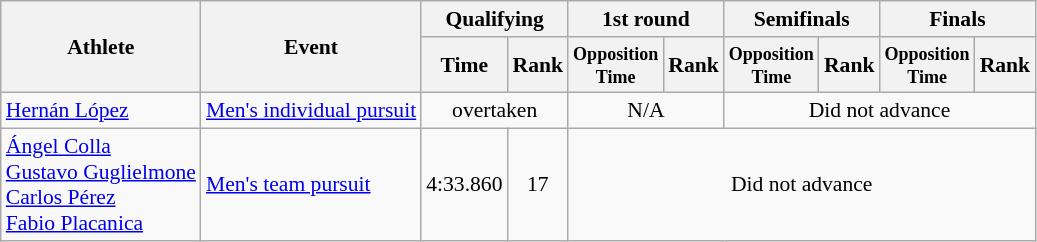<table class=wikitable style="font-size:90%">
<tr>
<th rowspan="2">Athlete</th>
<th rowspan="2">Event</th>
<th colspan="2">Qualifying</th>
<th colspan="2">1st round</th>
<th colspan="2">Semifinals</th>
<th colspan="2">Finals</th>
</tr>
<tr>
<th>Time</th>
<th>Rank</th>
<th style="line-height:1em"><small>Opposition<br>Time</small></th>
<th>Rank</th>
<th style="line-height:1em"><small>Opposition<br>Time</small></th>
<th>Rank</th>
<th style="line-height:1em"><small>Opposition<br>Time</small></th>
<th>Rank</th>
</tr>
<tr>
<td><a href='#'>Hernán López</a></td>
<td><a href='#'>Men's individual pursuit</a></td>
<td align=center colspan=2>overtaken</td>
<td colspan=2 align=center>N/A</td>
<td colspan=4 align=center>Did not advance</td>
</tr>
<tr>
<td><a href='#'>Ángel Colla</a><br><a href='#'>Gustavo Guglielmone</a><br><a href='#'>Carlos Pérez</a><br><a href='#'>Fabio Placanica</a></td>
<td><a href='#'>Men's team pursuit</a></td>
<td align=center>4:33.860</td>
<td align=center>17</td>
<td colspan=6 align=center>Did not advance</td>
</tr>
</table>
